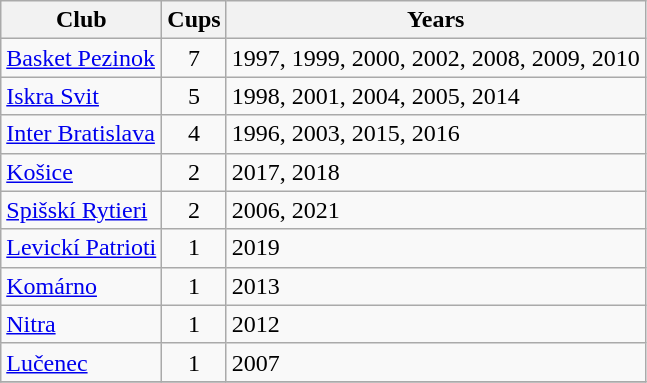<table class="wikitable">
<tr>
<th>Club</th>
<th>Cups</th>
<th>Years</th>
</tr>
<tr>
<td><a href='#'>Basket Pezinok</a></td>
<td align=center>7</td>
<td>1997, 1999, 2000, 2002, 2008, 2009, 2010</td>
</tr>
<tr>
<td><a href='#'>Iskra Svit</a></td>
<td align=center>5</td>
<td>1998, 2001, 2004, 2005, 2014</td>
</tr>
<tr>
<td><a href='#'>Inter Bratislava</a></td>
<td align=center>4</td>
<td>1996, 2003, 2015, 2016</td>
</tr>
<tr>
<td><a href='#'>Košice</a></td>
<td align=center>2</td>
<td>2017, 2018</td>
</tr>
<tr>
<td><a href='#'>Spišskí Rytieri</a></td>
<td align=center>2</td>
<td>2006, 2021</td>
</tr>
<tr>
<td><a href='#'>Levickí Patrioti</a></td>
<td align=center>1</td>
<td>2019</td>
</tr>
<tr>
<td><a href='#'>Komárno</a></td>
<td align=center>1</td>
<td>2013</td>
</tr>
<tr>
<td><a href='#'>Nitra</a></td>
<td align=center>1</td>
<td>2012</td>
</tr>
<tr>
<td><a href='#'>Lučenec</a></td>
<td align=center>1</td>
<td>2007</td>
</tr>
<tr>
</tr>
</table>
